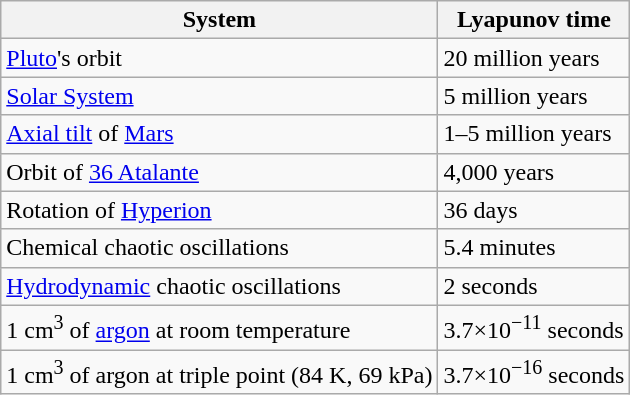<table class="wikitable">
<tr>
<th>System</th>
<th>Lyapunov time</th>
</tr>
<tr>
<td><a href='#'>Pluto</a>'s orbit</td>
<td>20 million years</td>
</tr>
<tr>
<td><a href='#'>Solar System</a></td>
<td>5 million years</td>
</tr>
<tr>
<td><a href='#'>Axial tilt</a> of <a href='#'>Mars</a></td>
<td>1–5 million years</td>
</tr>
<tr>
<td>Orbit of <a href='#'>36 Atalante</a></td>
<td>4,000 years</td>
</tr>
<tr>
<td>Rotation of <a href='#'>Hyperion</a></td>
<td>36 days</td>
</tr>
<tr>
<td>Chemical chaotic oscillations</td>
<td>5.4 minutes</td>
</tr>
<tr>
<td><a href='#'>Hydrodynamic</a> chaotic oscillations</td>
<td>2 seconds</td>
</tr>
<tr>
<td>1 cm<sup>3</sup> of <a href='#'>argon</a> at room temperature</td>
<td>3.7×10<sup>−11</sup> seconds</td>
</tr>
<tr>
<td>1 cm<sup>3</sup> of argon at triple point (84 K, 69 kPa)</td>
<td>3.7×10<sup>−16</sup> seconds</td>
</tr>
</table>
